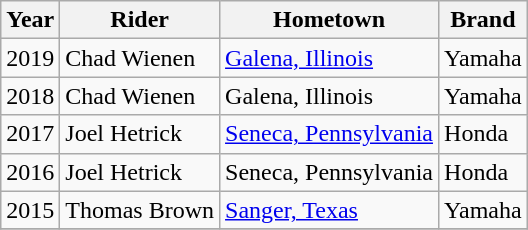<table class="wikitable">
<tr>
<th>Year</th>
<th>Rider</th>
<th>Hometown</th>
<th>Brand</th>
</tr>
<tr>
<td>2019</td>
<td>Chad Wienen</td>
<td><a href='#'>Galena, Illinois</a></td>
<td>Yamaha</td>
</tr>
<tr>
<td>2018</td>
<td>Chad Wienen</td>
<td>Galena, Illinois</td>
<td>Yamaha</td>
</tr>
<tr>
<td>2017</td>
<td>Joel Hetrick</td>
<td><a href='#'>Seneca, Pennsylvania</a></td>
<td>Honda</td>
</tr>
<tr>
<td>2016</td>
<td>Joel Hetrick</td>
<td>Seneca, Pennsylvania</td>
<td>Honda</td>
</tr>
<tr>
<td>2015</td>
<td>Thomas Brown</td>
<td><a href='#'>Sanger, Texas</a></td>
<td>Yamaha</td>
</tr>
<tr>
</tr>
</table>
